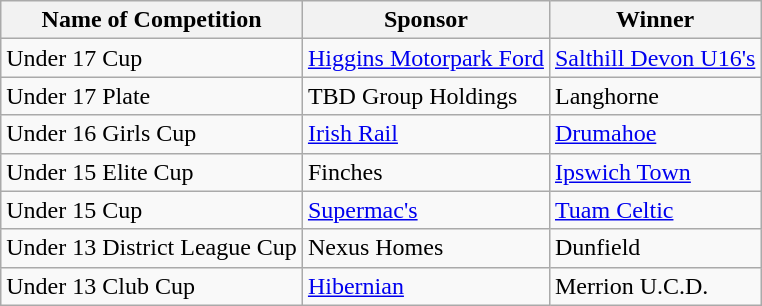<table class="wikitable">
<tr>
<th>Name of Competition</th>
<th>Sponsor</th>
<th>Winner</th>
</tr>
<tr>
<td>Under 17 Cup</td>
<td><a href='#'>Higgins Motorpark Ford</a></td>
<td><a href='#'>Salthill Devon U16's</a></td>
</tr>
<tr>
<td>Under 17 Plate</td>
<td>TBD Group Holdings</td>
<td>Langhorne</td>
</tr>
<tr>
<td>Under 16 Girls Cup</td>
<td><a href='#'>Irish Rail</a></td>
<td><a href='#'>Drumahoe</a></td>
</tr>
<tr>
<td>Under 15 Elite Cup</td>
<td>Finches</td>
<td><a href='#'>Ipswich Town</a></td>
</tr>
<tr>
<td>Under 15 Cup</td>
<td><a href='#'>Supermac's</a></td>
<td><a href='#'>Tuam Celtic</a></td>
</tr>
<tr>
<td>Under 13 District League Cup</td>
<td>Nexus Homes</td>
<td>Dunfield</td>
</tr>
<tr>
<td>Under 13 Club Cup</td>
<td><a href='#'>Hibernian</a></td>
<td>Merrion U.C.D.</td>
</tr>
</table>
